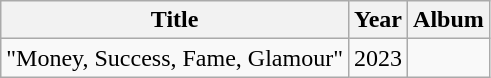<table class="wikitable plainrowheaders sortable">
<tr>
<th>Title</th>
<th>Year</th>
<th>Album</th>
</tr>
<tr>
<td>"Money, Success, Fame, Glamour" </td>
<td>2023</td>
<td></td>
</tr>
</table>
